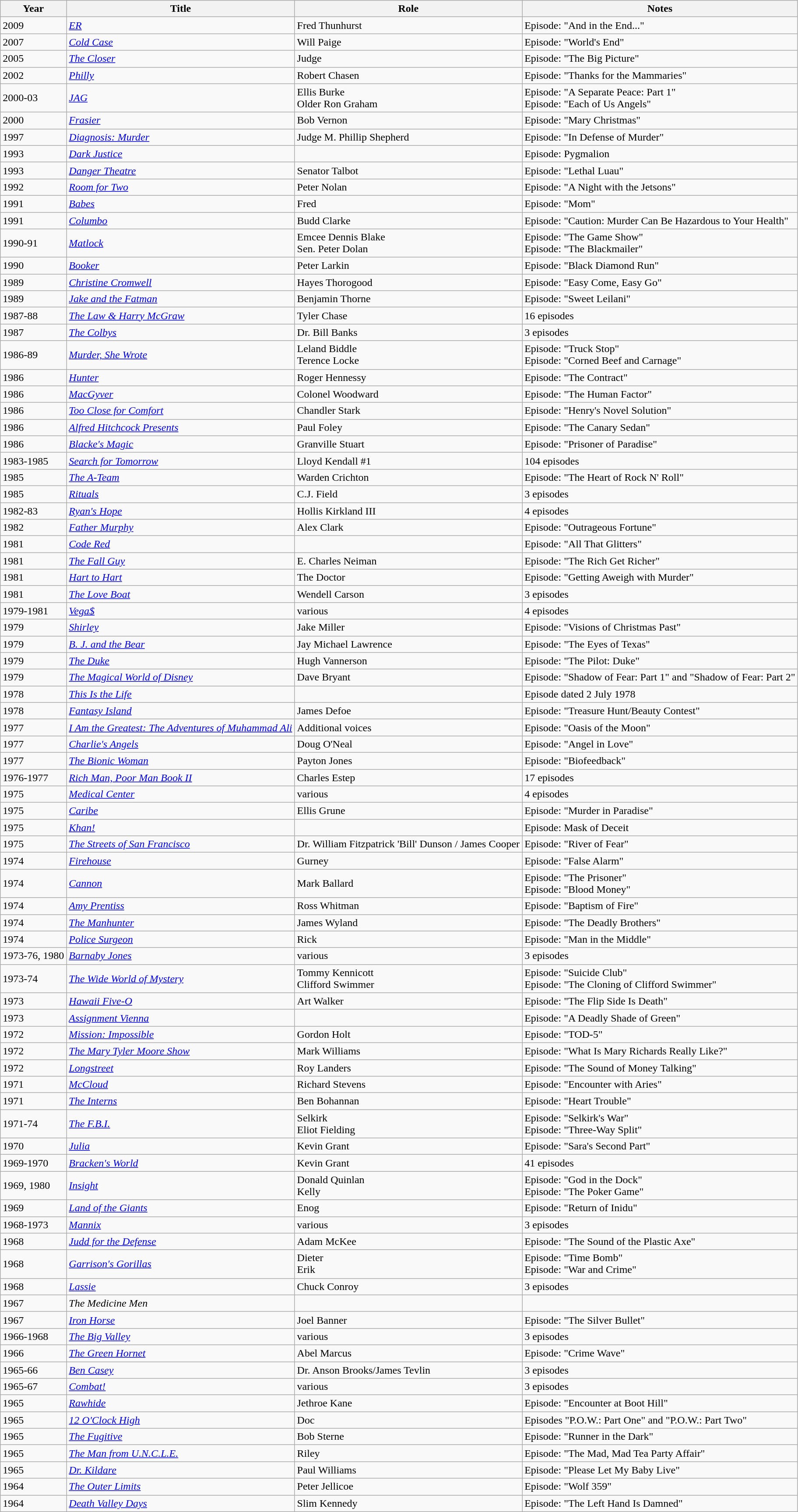<table class="wikitable sortable">
<tr>
<th>Year</th>
<th>Title</th>
<th>Role</th>
<th class="unsortable">Notes</th>
</tr>
<tr>
<td>2009</td>
<td><em><a href='#'>ER</a></em></td>
<td>Fred Thunhurst</td>
<td>Episode: "And in the End..."</td>
</tr>
<tr>
<td>2007</td>
<td><em><a href='#'>Cold Case</a></em></td>
<td>Will Paige</td>
<td>Episode: "World's End"</td>
</tr>
<tr>
<td>2005</td>
<td><em><a href='#'>The Closer</a></em></td>
<td>Judge</td>
<td>Episode: "The Big Picture"</td>
</tr>
<tr>
<td>2002</td>
<td><em><a href='#'>Philly</a></em></td>
<td>Robert Chasen</td>
<td>Episode: "Thanks for the Mammaries"</td>
</tr>
<tr>
<td>2000-03</td>
<td><em><a href='#'>JAG</a></em></td>
<td>Ellis Burke<br>Older Ron Graham</td>
<td>Episode: "A Separate Peace: Part 1"<br> Episode: "Each of Us Angels"</td>
</tr>
<tr>
<td>2000</td>
<td><em><a href='#'>Frasier</a></em></td>
<td>Bob Vernon</td>
<td>Episode: "Mary Christmas"</td>
</tr>
<tr>
<td>1997</td>
<td><em><a href='#'>Diagnosis: Murder</a></em></td>
<td>Judge M. Phillip Shepherd</td>
<td>Episode: "In Defense of Murder"</td>
</tr>
<tr>
<td>1993</td>
<td><em><a href='#'>Dark Justice</a></em></td>
<td></td>
<td>Episode: Pygmalion</td>
</tr>
<tr>
<td>1993</td>
<td><em><a href='#'>Danger Theatre</a></em></td>
<td>Senator Talbot</td>
<td>Episode: "Lethal Luau"</td>
</tr>
<tr>
<td>1992</td>
<td><em><a href='#'>Room for Two</a></em></td>
<td>Peter Nolan</td>
<td>Episode: "A Night with the Jetsons"</td>
</tr>
<tr>
<td>1991</td>
<td><em><a href='#'>Babes</a></em></td>
<td>Fred</td>
<td>Episode: "Mom"</td>
</tr>
<tr>
<td>1991</td>
<td><em><a href='#'>Columbo</a></em></td>
<td>Budd Clarke</td>
<td>Episode: "Caution: Murder Can Be Hazardous to Your Health"</td>
</tr>
<tr>
<td>1990-91</td>
<td><em><a href='#'>Matlock</a></em></td>
<td>Emcee Dennis Blake<br>Sen. Peter Dolan</td>
<td>Episode: "The Game Show"<br>Episode: "The Blackmailer"</td>
</tr>
<tr>
<td>1990</td>
<td><em><a href='#'>Booker</a></em></td>
<td>Peter Larkin</td>
<td>Episode: "Black Diamond Run"</td>
</tr>
<tr>
<td>1989</td>
<td><em><a href='#'>Christine Cromwell</a></em></td>
<td>Hayes Thorogood</td>
<td>Episode: "Easy Come, Easy Go"</td>
</tr>
<tr>
<td>1989</td>
<td><em><a href='#'>Jake and the Fatman</a></em></td>
<td>Benjamin Thorne</td>
<td>Episode: "Sweet Leilani"</td>
</tr>
<tr>
<td>1987-88</td>
<td><em><a href='#'>The Law & Harry McGraw</a></em></td>
<td>Tyler Chase</td>
<td>16 episodes</td>
</tr>
<tr>
<td>1987</td>
<td><em><a href='#'>The Colbys</a></em></td>
<td>Dr. Bill Banks</td>
<td>3 episodes</td>
</tr>
<tr>
<td>1986-89</td>
<td><em><a href='#'>Murder, She Wrote</a></em></td>
<td>Leland Biddle<br>Terence Locke</td>
<td>Episode: "Truck Stop"<br>Episode: "Corned Beef and Carnage"</td>
</tr>
<tr>
<td>1986</td>
<td><em><a href='#'>Hunter</a></em></td>
<td>Roger Hennessy</td>
<td>Episode: "The Contract"</td>
</tr>
<tr>
<td>1986</td>
<td><em><a href='#'>MacGyver</a></em></td>
<td>Colonel Woodward</td>
<td>Episode: "The Human Factor"</td>
</tr>
<tr>
<td>1986</td>
<td><em><a href='#'>Too Close for Comfort</a></em></td>
<td>Chandler Stark</td>
<td>Episode: "Henry's Novel Solution"</td>
</tr>
<tr>
<td>1986</td>
<td><em><a href='#'>Alfred Hitchcock Presents</a></em></td>
<td>Paul Foley</td>
<td>Episode: "The Canary Sedan"</td>
</tr>
<tr>
<td>1986</td>
<td><em><a href='#'>Blacke's Magic</a></em></td>
<td>Granville Stuart</td>
<td>Episode: "Prisoner of Paradise"</td>
</tr>
<tr>
<td>1983-1985</td>
<td><em><a href='#'>Search for Tomorrow</a></em></td>
<td>Lloyd Kendall #1</td>
<td>104 episodes</td>
</tr>
<tr>
<td>1985</td>
<td><em><a href='#'>The A-Team</a></em></td>
<td>Warden Crichton</td>
<td>Episode: "The Heart of Rock N' Roll"</td>
</tr>
<tr>
<td>1985</td>
<td><em><a href='#'>Rituals</a></em></td>
<td>C.J. Field</td>
<td>3 episodes</td>
</tr>
<tr>
<td>1982-83</td>
<td><em><a href='#'>Ryan's Hope</a></em></td>
<td>Hollis Kirkland III</td>
<td>4 episodes</td>
</tr>
<tr>
<td>1982</td>
<td><em><a href='#'>Father Murphy</a></em></td>
<td>Alex Clark</td>
<td>Episode: "Outrageous Fortune"</td>
</tr>
<tr>
<td>1981</td>
<td><em><a href='#'>Code Red</a></em></td>
<td></td>
<td>Episode: "All That Glitters"</td>
</tr>
<tr>
<td>1981</td>
<td><em><a href='#'>The Fall Guy</a></em></td>
<td>E. Charles Neiman</td>
<td>Episode: "The Rich Get Richer"</td>
</tr>
<tr>
<td>1981</td>
<td><em><a href='#'>Hart to Hart</a></em></td>
<td>The Doctor</td>
<td>Episode: "Getting Aweigh with Murder"</td>
</tr>
<tr>
<td>1981</td>
<td><em><a href='#'>The Love Boat</a></em></td>
<td>Wendell Carson</td>
<td>3 episodes</td>
</tr>
<tr>
<td>1979-1981</td>
<td><em><a href='#'>Vega$</a></em></td>
<td>various</td>
<td>4 episodes</td>
</tr>
<tr>
<td>1979</td>
<td><em><a href='#'>Shirley</a></em></td>
<td>Jake Miller</td>
<td>Episode: "Visions of Christmas Past"</td>
</tr>
<tr>
<td>1979</td>
<td><em><a href='#'>B. J. and the Bear</a></em></td>
<td>Jay Michael Lawrence</td>
<td>Episode: "The Eyes of Texas"</td>
</tr>
<tr>
<td>1979</td>
<td><em><a href='#'>The Duke</a></em></td>
<td>Hugh Vannerson</td>
<td>Episode: "The Pilot: Duke"</td>
</tr>
<tr>
<td>1979</td>
<td><em><a href='#'>The Magical World of Disney</a></em></td>
<td>Dave Bryant</td>
<td>Episode: "Shadow of Fear: Part 1" and "Shadow of Fear: Part 2"</td>
</tr>
<tr>
<td>1978</td>
<td><em><a href='#'>This Is the Life</a></em></td>
<td></td>
<td>Episode dated 2 July 1978</td>
</tr>
<tr>
<td>1978</td>
<td><em><a href='#'>Fantasy Island</a></em></td>
<td>James Defoe</td>
<td>Episode: "Treasure Hunt/Beauty Contest"</td>
</tr>
<tr>
<td>1977</td>
<td><em><a href='#'>I Am the Greatest: The Adventures of Muhammad Ali</a></em></td>
<td>Additional voices</td>
<td>Episode: "Oasis of the Moon"</td>
</tr>
<tr>
<td>1977</td>
<td><em><a href='#'>Charlie's Angels</a></em></td>
<td>Doug O'Neal</td>
<td>Episode: "Angel in Love"</td>
</tr>
<tr>
<td>1977</td>
<td><em><a href='#'>The Bionic Woman</a></em></td>
<td>Payton Jones</td>
<td>Episode: "Biofeedback"</td>
</tr>
<tr>
<td>1976-1977</td>
<td><em><a href='#'>Rich Man, Poor Man Book II</a></em></td>
<td>Charles Estep</td>
<td>17 episodes</td>
</tr>
<tr>
<td>1975</td>
<td><em><a href='#'>Medical Center</a></em></td>
<td>various</td>
<td>4 episodes</td>
</tr>
<tr>
<td>1975</td>
<td><em><a href='#'>Caribe</a></em></td>
<td>Ellis Grune</td>
<td>Episode: "Murder in Paradise"</td>
</tr>
<tr>
<td>1975</td>
<td><em><a href='#'>Khan!</a></em></td>
<td></td>
<td>Episode: Mask of Deceit</td>
</tr>
<tr>
<td>1975</td>
<td><em><a href='#'>The Streets of San Francisco</a></em></td>
<td>Dr. William Fitzpatrick 'Bill' Dunson / James Cooper</td>
<td>Episode: "River of Fear"</td>
</tr>
<tr>
<td>1974</td>
<td><em><a href='#'>Firehouse</a></em></td>
<td>Gurney</td>
<td>Episode: "False Alarm"</td>
</tr>
<tr>
<td>1974</td>
<td><em><a href='#'>Cannon</a></em></td>
<td>Mark Ballard<br></td>
<td>Episode: "The Prisoner"<br>Episode: "Blood Money"</td>
</tr>
<tr>
<td>1974</td>
<td><em><a href='#'>Amy Prentiss</a></em></td>
<td>Ross Whitman</td>
<td>Episode: "Baptism of Fire"</td>
</tr>
<tr>
<td>1974</td>
<td><em><a href='#'>The Manhunter</a></em></td>
<td>James Wyland</td>
<td>Episode: "The Deadly Brothers"</td>
</tr>
<tr>
<td>1974</td>
<td><em><a href='#'>Police Surgeon</a></em></td>
<td>Rick</td>
<td>Episode: "Man in the Middle"</td>
</tr>
<tr>
<td>1973-76, 1980</td>
<td><em><a href='#'>Barnaby Jones</a></em></td>
<td>various</td>
<td>3 episodes</td>
</tr>
<tr>
<td>1973-74</td>
<td><em><a href='#'>The Wide World of Mystery</a></em></td>
<td>Tommy Kennicott<br>Clifford Swimmer</td>
<td>Episode: "Suicide Club" <br>Episode: "The Cloning of Clifford Swimmer"</td>
</tr>
<tr>
<td>1973</td>
<td><em><a href='#'>Hawaii Five-O</a></em></td>
<td>Art Walker</td>
<td>Episode: "The Flip Side Is Death"</td>
</tr>
<tr>
<td>1973</td>
<td><em><a href='#'>Assignment Vienna</a></em></td>
<td></td>
<td>Episode: "A Deadly Shade of Green"</td>
</tr>
<tr>
<td>1972</td>
<td><em><a href='#'>Mission: Impossible</a></em></td>
<td>Gordon Holt</td>
<td>Episode: "TOD-5"</td>
</tr>
<tr>
<td>1972</td>
<td><em><a href='#'>The Mary Tyler Moore Show</a></em></td>
<td>Mark Williams</td>
<td>Episode: "What Is Mary Richards Really Like?"</td>
</tr>
<tr>
<td>1972</td>
<td><em><a href='#'>Longstreet</a></em></td>
<td>Roy Landers</td>
<td>Episode: "The Sound of Money Talking"</td>
</tr>
<tr>
<td>1971</td>
<td><em><a href='#'>McCloud</a></em></td>
<td>Richard Stevens</td>
<td>Episode: "Encounter with Aries"</td>
</tr>
<tr>
<td>1971</td>
<td><em><a href='#'>The Interns</a></em></td>
<td>Ben Bohannan</td>
<td>Episode: "Heart Trouble"</td>
</tr>
<tr>
<td>1971-74</td>
<td><em><a href='#'>The F.B.I.</a></em></td>
<td>Selkirk<br>Eliot Fielding</td>
<td>Episode: "Selkirk's War"<br>Episode: "Three-Way Split"</td>
</tr>
<tr>
<td>1970</td>
<td><em><a href='#'>Julia</a></em></td>
<td>Kevin Grant</td>
<td>Episode: "Sara's Second Part"</td>
</tr>
<tr>
<td>1969-1970</td>
<td><em><a href='#'>Bracken's World</a></em></td>
<td>Kevin Grant</td>
<td>41 episodes</td>
</tr>
<tr>
<td>1969, 1980</td>
<td><em><a href='#'>Insight</a></em></td>
<td>Donald Quinlan<br>Kelly</td>
<td>Episode: "God in the Dock"<br>Episode: "The Poker Game"</td>
</tr>
<tr>
<td>1969</td>
<td><em><a href='#'>Land of the Giants</a></em></td>
<td>Enog</td>
<td>Episode: "Return of Inidu"</td>
</tr>
<tr>
<td>1968-1973</td>
<td><em><a href='#'>Mannix</a></em></td>
<td>various</td>
<td>3 episodes</td>
</tr>
<tr>
<td>1968</td>
<td><em><a href='#'>Judd for the Defense</a></em></td>
<td>Adam McKee</td>
<td>Episode: "The Sound of the Plastic Axe"</td>
</tr>
<tr>
<td>1968</td>
<td><em><a href='#'>Garrison's Gorillas</a></em></td>
<td>Dieter<br>Erik</td>
<td>Episode: "Time Bomb"<br>Episode: "War and Crime"</td>
</tr>
<tr>
<td>1968</td>
<td><em><a href='#'>Lassie</a></em></td>
<td>Chuck Conroy</td>
<td>3 episodes</td>
</tr>
<tr>
<td>1967</td>
<td><em>The Medicine Men</em></td>
<td></td>
<td></td>
</tr>
<tr>
<td>1967</td>
<td><em><a href='#'>Iron Horse</a></em></td>
<td>Joel Banner</td>
<td>Episode: "The Silver Bullet"</td>
</tr>
<tr>
<td>1966-1968</td>
<td><em><a href='#'>The Big Valley</a></em></td>
<td>various</td>
<td>3 episodes</td>
</tr>
<tr>
<td>1966</td>
<td><em><a href='#'>The Green Hornet</a></em></td>
<td>Abel Marcus</td>
<td>Episode: "Crime Wave"</td>
</tr>
<tr>
<td>1965-66</td>
<td><em><a href='#'>Ben Casey</a></em></td>
<td>Dr. Anson Brooks/James Tevlin</td>
<td>3 episodes</td>
</tr>
<tr>
<td>1965-67</td>
<td><em><a href='#'>Combat!</a></em></td>
<td>various</td>
<td>3 episodes</td>
</tr>
<tr>
<td>1965</td>
<td><em><a href='#'>Rawhide</a></em></td>
<td>Jethroe Kane</td>
<td>Episode: "Encounter at Boot Hill"</td>
</tr>
<tr>
<td>1965</td>
<td><em><a href='#'>12 O'Clock High</a></em></td>
<td>Doc</td>
<td>Episodes "P.O.W.: Part One" and "P.O.W.: Part Two"</td>
</tr>
<tr>
<td>1965</td>
<td><em><a href='#'>The Fugitive</a></em></td>
<td>Bob Sterne</td>
<td>Episode: "Runner in the Dark"</td>
</tr>
<tr>
<td>1965</td>
<td><em><a href='#'>The Man from U.N.C.L.E.</a></em></td>
<td>Riley</td>
<td>Episode: "The Mad, Mad Tea Party Affair"</td>
</tr>
<tr>
<td>1965</td>
<td><em><a href='#'>Dr. Kildare</a></em></td>
<td>Paul Williams</td>
<td>Episode: "Please Let My Baby Live"</td>
</tr>
<tr>
<td>1964</td>
<td><em><a href='#'>The Outer Limits</a></em></td>
<td>Peter Jellicoe</td>
<td>Episode: "Wolf 359"</td>
</tr>
<tr>
<td>1964</td>
<td><em><a href='#'>Death Valley Days</a></em></td>
<td>Slim Kennedy</td>
<td>Episode: "The Left Hand Is Damned"</td>
</tr>
</table>
